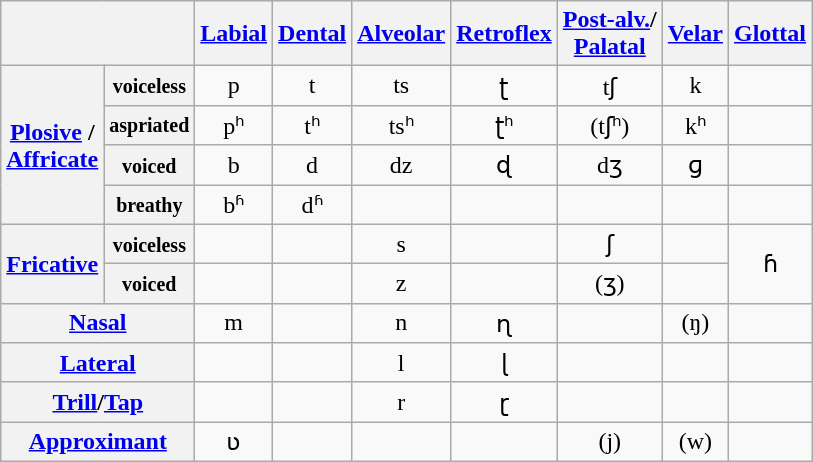<table class="wikitable" style="text-align:center">
<tr>
<th colspan="2"></th>
<th><a href='#'>Labial</a></th>
<th><a href='#'>Dental</a></th>
<th><a href='#'>Alveolar</a></th>
<th><a href='#'>Retroflex</a></th>
<th><a href='#'>Post-alv.</a>/<br><a href='#'>Palatal</a></th>
<th><a href='#'>Velar</a></th>
<th><a href='#'>Glottal</a></th>
</tr>
<tr>
<th rowspan="4"><a href='#'>Plosive</a> / <br><a href='#'>Affricate</a></th>
<th><small>voiceless</small></th>
<td>p</td>
<td>t</td>
<td>ts</td>
<td>ʈ</td>
<td>tʃ</td>
<td>k</td>
<td></td>
</tr>
<tr>
<th><small>aspriated</small></th>
<td>pʰ</td>
<td>tʰ</td>
<td>tsʰ</td>
<td>ʈʰ</td>
<td>(tʃʰ)</td>
<td>kʰ</td>
<td></td>
</tr>
<tr>
<th><small>voiced</small></th>
<td>b</td>
<td>d</td>
<td>dz</td>
<td>ɖ</td>
<td>dʒ</td>
<td>ɡ</td>
<td></td>
</tr>
<tr>
<th><small>breathy</small></th>
<td>bʱ</td>
<td>dʱ</td>
<td></td>
<td></td>
<td></td>
<td></td>
<td></td>
</tr>
<tr>
<th rowspan="2"><a href='#'>Fricative</a></th>
<th><small>voiceless</small></th>
<td></td>
<td></td>
<td>s</td>
<td></td>
<td>ʃ</td>
<td></td>
<td rowspan="2">ɦ</td>
</tr>
<tr>
<th><small>voiced</small></th>
<td></td>
<td></td>
<td>z</td>
<td></td>
<td>(ʒ)</td>
<td></td>
</tr>
<tr>
<th colspan="2"><a href='#'>Nasal</a></th>
<td>m</td>
<td></td>
<td>n</td>
<td>ɳ</td>
<td></td>
<td>(ŋ)</td>
<td></td>
</tr>
<tr>
<th colspan="2"><a href='#'>Lateral</a></th>
<td></td>
<td></td>
<td>l</td>
<td>ɭ</td>
<td></td>
<td></td>
<td></td>
</tr>
<tr>
<th colspan="2"><a href='#'>Trill</a>/<a href='#'>Tap</a></th>
<td></td>
<td></td>
<td>r</td>
<td>ɽ</td>
<td></td>
<td></td>
<td></td>
</tr>
<tr>
<th colspan="2"><a href='#'>Approximant</a></th>
<td>ʋ</td>
<td></td>
<td></td>
<td></td>
<td>(j)</td>
<td>(w)</td>
<td></td>
</tr>
</table>
